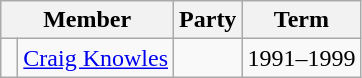<table class="wikitable">
<tr>
<th colspan="2">Member</th>
<th>Party</th>
<th>Term</th>
</tr>
<tr>
<td> </td>
<td><a href='#'>Craig Knowles</a></td>
<td></td>
<td>1991–1999</td>
</tr>
</table>
